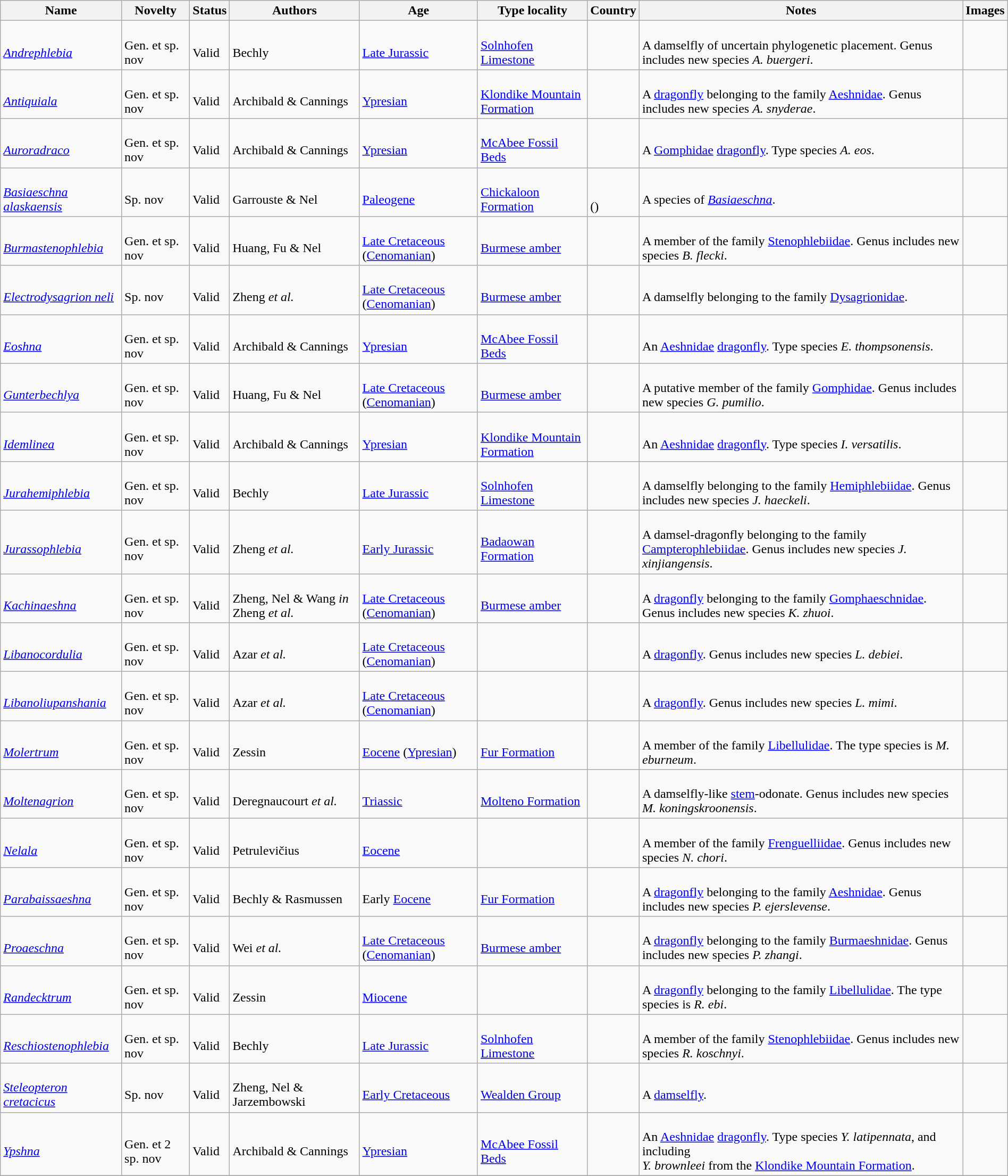<table class="wikitable sortable" align="center" width="100%">
<tr>
<th>Name</th>
<th>Novelty</th>
<th>Status</th>
<th>Authors</th>
<th>Age</th>
<th>Type locality</th>
<th>Country</th>
<th>Notes</th>
<th>Images</th>
</tr>
<tr>
<td><br><em><a href='#'>Andrephlebia</a></em></td>
<td><br>Gen. et sp. nov</td>
<td><br>Valid</td>
<td><br>Bechly</td>
<td><br><a href='#'>Late Jurassic</a></td>
<td><br><a href='#'>Solnhofen Limestone</a></td>
<td><br></td>
<td><br>A damselfly of uncertain phylogenetic placement. Genus includes new species <em>A. buergeri</em>.</td>
<td></td>
</tr>
<tr>
<td><br><em><a href='#'>Antiquiala</a></em></td>
<td><br>Gen. et sp. nov</td>
<td><br>Valid</td>
<td><br>Archibald & Cannings</td>
<td><br><a href='#'>Ypresian</a></td>
<td><br><a href='#'>Klondike Mountain Formation</a></td>
<td><br><br></td>
<td><br>A <a href='#'>dragonfly</a> belonging to the family <a href='#'>Aeshnidae</a>. Genus includes new species <em>A. snyderae</em>.</td>
<td><br></td>
</tr>
<tr>
<td><br><em><a href='#'>Auroradraco</a></em></td>
<td><br>Gen. et sp. nov</td>
<td><br>Valid</td>
<td><br>Archibald & Cannings</td>
<td><br><a href='#'>Ypresian</a></td>
<td><br><a href='#'>McAbee Fossil Beds</a></td>
<td><br><br></td>
<td><br>A <a href='#'>Gomphidae</a> <a href='#'>dragonfly</a>. Type species <em>A. eos</em>.</td>
<td></td>
</tr>
<tr>
<td><br><em><a href='#'>Basiaeschna alaskaensis</a></em></td>
<td><br>Sp. nov</td>
<td><br>Valid</td>
<td><br>Garrouste & Nel</td>
<td><br><a href='#'>Paleogene</a></td>
<td><br><a href='#'>Chickaloon Formation</a></td>
<td><br><br>()</td>
<td><br>A species of <em><a href='#'>Basiaeschna</a></em>.</td>
<td></td>
</tr>
<tr>
<td><br><em><a href='#'>Burmastenophlebia</a></em></td>
<td><br>Gen. et sp. nov</td>
<td><br>Valid</td>
<td><br>Huang, Fu & Nel</td>
<td><br><a href='#'>Late Cretaceous</a> (<a href='#'>Cenomanian</a>)</td>
<td><br><a href='#'>Burmese amber</a></td>
<td><br></td>
<td><br>A member of the family <a href='#'>Stenophlebiidae</a>. Genus includes new species <em>B. flecki</em>.</td>
<td></td>
</tr>
<tr>
<td><br><em><a href='#'>Electrodysagrion neli</a></em></td>
<td><br>Sp. nov</td>
<td><br>Valid</td>
<td><br>Zheng <em>et al.</em></td>
<td><br><a href='#'>Late Cretaceous</a> (<a href='#'>Cenomanian</a>)</td>
<td><br><a href='#'>Burmese amber</a></td>
<td><br></td>
<td><br>A damselfly belonging to the family <a href='#'>Dysagrionidae</a>.</td>
<td></td>
</tr>
<tr>
<td><br><em><a href='#'>Eoshna</a></em></td>
<td><br>Gen. et sp. nov</td>
<td><br>Valid</td>
<td><br>Archibald & Cannings</td>
<td><br><a href='#'>Ypresian</a></td>
<td><br><a href='#'>McAbee Fossil Beds</a></td>
<td><br><br></td>
<td><br>An <a href='#'>Aeshnidae</a> <a href='#'>dragonfly</a>. Type species <em>E. thompsonensis</em>.</td>
<td></td>
</tr>
<tr>
<td><br><em><a href='#'>Gunterbechlya</a></em></td>
<td><br>Gen. et sp. nov</td>
<td><br>Valid</td>
<td><br>Huang, Fu & Nel</td>
<td><br><a href='#'>Late Cretaceous</a> (<a href='#'>Cenomanian</a>)</td>
<td><br><a href='#'>Burmese amber</a></td>
<td><br></td>
<td><br>A putative member of the family <a href='#'>Gomphidae</a>. Genus includes new species <em>G. pumilio</em>.</td>
<td></td>
</tr>
<tr>
<td><br><em><a href='#'>Idemlinea</a></em></td>
<td><br>Gen. et sp. nov</td>
<td><br>Valid</td>
<td><br>Archibald & Cannings</td>
<td><br><a href='#'>Ypresian</a></td>
<td><br><a href='#'>Klondike Mountain Formation</a></td>
<td><br><br></td>
<td><br>An <a href='#'>Aeshnidae</a> <a href='#'>dragonfly</a>. Type species <em>I. versatilis</em>.</td>
<td><br></td>
</tr>
<tr>
<td><br><em><a href='#'>Jurahemiphlebia</a></em></td>
<td><br>Gen. et sp. nov</td>
<td><br>Valid</td>
<td><br>Bechly</td>
<td><br><a href='#'>Late Jurassic</a></td>
<td><br><a href='#'>Solnhofen Limestone</a></td>
<td><br></td>
<td><br>A damselfly belonging to the family <a href='#'>Hemiphlebiidae</a>. Genus includes new species <em>J. haeckeli</em>.</td>
<td></td>
</tr>
<tr>
<td><br><em><a href='#'>Jurassophlebia</a></em></td>
<td><br>Gen. et sp. nov</td>
<td><br>Valid</td>
<td><br>Zheng <em>et al.</em></td>
<td><br><a href='#'>Early Jurassic</a></td>
<td><br><a href='#'>Badaowan Formation</a></td>
<td><br></td>
<td><br>A damsel-dragonfly belonging to the family <a href='#'>Campterophlebiidae</a>. Genus includes new species <em>J. xinjiangensis</em>.</td>
<td></td>
</tr>
<tr>
<td><br><em><a href='#'>Kachinaeshna</a></em></td>
<td><br>Gen. et sp. nov</td>
<td><br>Valid</td>
<td><br>Zheng, Nel & Wang <em>in</em> Zheng <em>et al.</em></td>
<td><br><a href='#'>Late Cretaceous</a> (<a href='#'>Cenomanian</a>)</td>
<td><br><a href='#'>Burmese amber</a></td>
<td><br></td>
<td><br>A <a href='#'>dragonfly</a> belonging to the family <a href='#'>Gomphaeschnidae</a>. Genus includes new species <em>K. zhuoi</em>.</td>
<td></td>
</tr>
<tr>
<td><br><em><a href='#'>Libanocordulia</a></em></td>
<td><br>Gen. et sp. nov</td>
<td><br>Valid</td>
<td><br>Azar <em>et al.</em></td>
<td><br><a href='#'>Late Cretaceous</a> (<a href='#'>Cenomanian</a>)</td>
<td></td>
<td><br></td>
<td><br>A <a href='#'>dragonfly</a>. Genus includes new species <em>L. debiei</em>.</td>
<td></td>
</tr>
<tr>
<td><br><em><a href='#'>Libanoliupanshania</a></em></td>
<td><br>Gen. et sp. nov</td>
<td><br>Valid</td>
<td><br>Azar <em>et al.</em></td>
<td><br><a href='#'>Late Cretaceous</a> (<a href='#'>Cenomanian</a>)</td>
<td></td>
<td><br></td>
<td><br>A <a href='#'>dragonfly</a>. Genus includes new species <em>L. mimi</em>.</td>
<td></td>
</tr>
<tr>
<td><br><em><a href='#'>Molertrum</a></em></td>
<td><br>Gen. et sp. nov</td>
<td><br>Valid</td>
<td><br>Zessin</td>
<td><br><a href='#'>Eocene</a> (<a href='#'>Ypresian</a>)</td>
<td><br><a href='#'>Fur Formation</a></td>
<td><br></td>
<td><br>A member of the family <a href='#'>Libellulidae</a>. The type species is <em>M. eburneum</em>.</td>
<td></td>
</tr>
<tr>
<td><br><em><a href='#'>Moltenagrion</a></em></td>
<td><br>Gen. et sp. nov</td>
<td><br>Valid</td>
<td><br>Deregnaucourt <em>et al.</em></td>
<td><br><a href='#'>Triassic</a></td>
<td><br><a href='#'>Molteno Formation</a></td>
<td><br></td>
<td><br>A damselfly-like <a href='#'>stem</a>-odonate. Genus includes new species <em>M. koningskroonensis</em>.</td>
<td></td>
</tr>
<tr>
<td><br><em><a href='#'>Nelala</a></em></td>
<td><br>Gen. et sp. nov</td>
<td><br>Valid</td>
<td><br>Petrulevičius</td>
<td><br><a href='#'>Eocene</a></td>
<td></td>
<td><br></td>
<td><br>A member of the family <a href='#'>Frenguelliidae</a>. Genus includes new species <em>N. chori</em>.</td>
<td></td>
</tr>
<tr>
<td><br><em><a href='#'>Parabaissaeshna</a></em></td>
<td><br>Gen. et sp. nov</td>
<td><br>Valid</td>
<td><br>Bechly & Rasmussen</td>
<td><br>Early <a href='#'>Eocene</a></td>
<td><br><a href='#'>Fur Formation</a></td>
<td><br></td>
<td><br>A <a href='#'>dragonfly</a> belonging to the family <a href='#'>Aeshnidae</a>. Genus includes new species <em>P. ejerslevense</em>.</td>
<td></td>
</tr>
<tr>
<td><br><em><a href='#'>Proaeschna</a></em></td>
<td><br>Gen. et sp. nov</td>
<td><br>Valid</td>
<td><br>Wei <em>et al.</em></td>
<td><br><a href='#'>Late Cretaceous</a> (<a href='#'>Cenomanian</a>)</td>
<td><br><a href='#'>Burmese amber</a></td>
<td><br></td>
<td><br>A <a href='#'>dragonfly</a> belonging to the family <a href='#'>Burmaeshnidae</a>. Genus includes new species <em>P. zhangi</em>.</td>
<td></td>
</tr>
<tr>
<td><br><em><a href='#'>Randecktrum</a></em></td>
<td><br>Gen. et sp. nov</td>
<td><br>Valid</td>
<td><br>Zessin</td>
<td><br><a href='#'>Miocene</a></td>
<td></td>
<td><br></td>
<td><br>A <a href='#'>dragonfly</a> belonging to the family <a href='#'>Libellulidae</a>. The type species is <em>R. ebi</em>.</td>
<td></td>
</tr>
<tr>
<td><br><em><a href='#'>Reschiostenophlebia</a></em></td>
<td><br>Gen. et sp. nov</td>
<td><br>Valid</td>
<td><br>Bechly</td>
<td><br><a href='#'>Late Jurassic</a></td>
<td><br><a href='#'>Solnhofen Limestone</a></td>
<td><br></td>
<td><br>A member of the family <a href='#'>Stenophlebiidae</a>. Genus includes new species <em>R. koschnyi</em>.</td>
<td></td>
</tr>
<tr>
<td><br><em><a href='#'>Steleopteron cretacicus</a></em></td>
<td><br>Sp. nov</td>
<td><br>Valid</td>
<td><br>Zheng, Nel & Jarzembowski</td>
<td><br><a href='#'>Early Cretaceous</a></td>
<td><br><a href='#'>Wealden Group</a></td>
<td><br></td>
<td><br>A <a href='#'>damselfly</a>.</td>
<td></td>
</tr>
<tr>
<td><br><em><a href='#'>Ypshna</a></em></td>
<td><br>Gen. et 2 sp. nov</td>
<td><br>Valid</td>
<td><br>Archibald & Cannings</td>
<td><br><a href='#'>Ypresian</a></td>
<td><br><a href='#'>McAbee Fossil Beds</a></td>
<td><br><br></td>
<td><br>An <a href='#'>Aeshnidae</a> <a href='#'>dragonfly</a>. Type species <em>Y. latipennata</em>, and including<br> <em>Y. brownleei</em> from the <a href='#'>Klondike Mountain Formation</a>.</td>
<td><br></td>
</tr>
<tr>
</tr>
</table>
